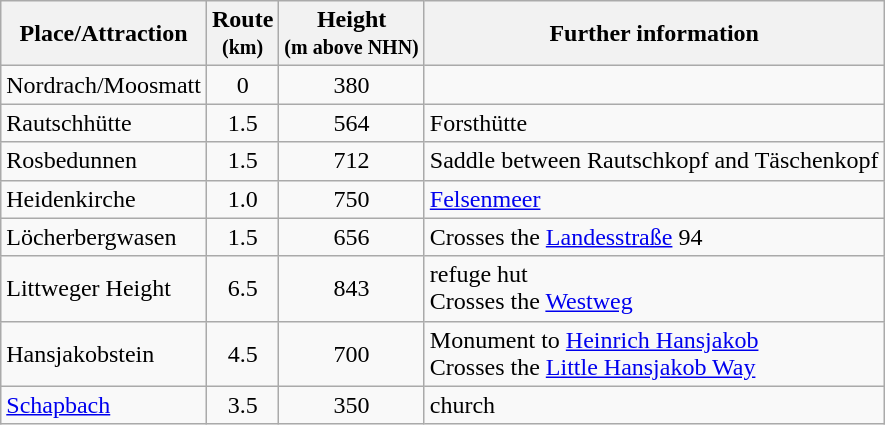<table class="wikitable toptextcells">
<tr class="hintergrundfarbe5">
<th>Place/Attraction</th>
<th>Route <br><small>(km)</small></th>
<th>Height <br><small>(m above NHN)</small></th>
<th class="unsortable">Further information</th>
</tr>
<tr>
<td>Nordrach/Moosmatt</td>
<td style="text-align:center">0</td>
<td style="text-align:center">380</td>
<td></td>
</tr>
<tr>
<td>Rautschhütte</td>
<td style="text-align:center">1.5</td>
<td style="text-align:center">564</td>
<td>Forsthütte</td>
</tr>
<tr>
<td>Rosbedunnen</td>
<td style="text-align:center">1.5</td>
<td style="text-align:center">712</td>
<td>Saddle between Rautschkopf and Täschenkopf</td>
</tr>
<tr>
<td>Heidenkirche</td>
<td style="text-align:center">1.0</td>
<td style="text-align:center">750</td>
<td><a href='#'>Felsenmeer</a></td>
</tr>
<tr>
<td>Löcherbergwasen</td>
<td style="text-align:center">1.5</td>
<td style="text-align:center">656</td>
<td>Crosses the <a href='#'>Landesstraße</a> 94</td>
</tr>
<tr>
<td>Littweger Height</td>
<td style="text-align:center">6.5</td>
<td style="text-align:center">843</td>
<td>refuge hut<br>Crosses the  <a href='#'>Westweg</a></td>
</tr>
<tr>
<td>Hansjakobstein</td>
<td style="text-align:center">4.5</td>
<td style="text-align:center">700</td>
<td>Monument to <a href='#'>Heinrich Hansjakob</a><br>Crosses the  <a href='#'>Little Hansjakob Way</a></td>
</tr>
<tr>
<td><a href='#'>Schapbach</a></td>
<td style="text-align:center">3.5</td>
<td style="text-align:center">350</td>
<td>church</td>
</tr>
</table>
